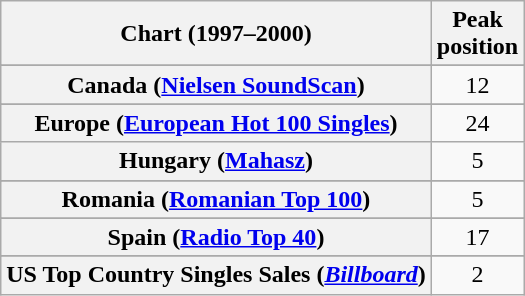<table class="wikitable sortable plainrowheaders" style="text-align:center">
<tr>
<th scope="col">Chart (1997–2000)</th>
<th scope="col">Peak<br>position</th>
</tr>
<tr>
</tr>
<tr>
</tr>
<tr>
<th scope="row">Canada (<a href='#'>Nielsen SoundScan</a>)</th>
<td>12</td>
</tr>
<tr>
</tr>
<tr>
<th scope="row">Europe (<a href='#'>European Hot 100 Singles</a>)</th>
<td>24</td>
</tr>
<tr>
<th scope="row">Hungary (<a href='#'>Mahasz</a>)</th>
<td>5</td>
</tr>
<tr>
</tr>
<tr>
</tr>
<tr>
</tr>
<tr>
</tr>
<tr>
<th scope="row">Romania (<a href='#'>Romanian Top 100</a>)</th>
<td>5</td>
</tr>
<tr>
</tr>
<tr>
<th scope="row">Spain (<a href='#'>Radio Top 40</a>)</th>
<td>17</td>
</tr>
<tr>
</tr>
<tr>
</tr>
<tr>
</tr>
<tr>
</tr>
<tr>
<th scope="row" rowheader=true">US Top Country Singles Sales (<em><a href='#'>Billboard</a></em>)<br></th>
<td align="center">2</td>
</tr>
</table>
